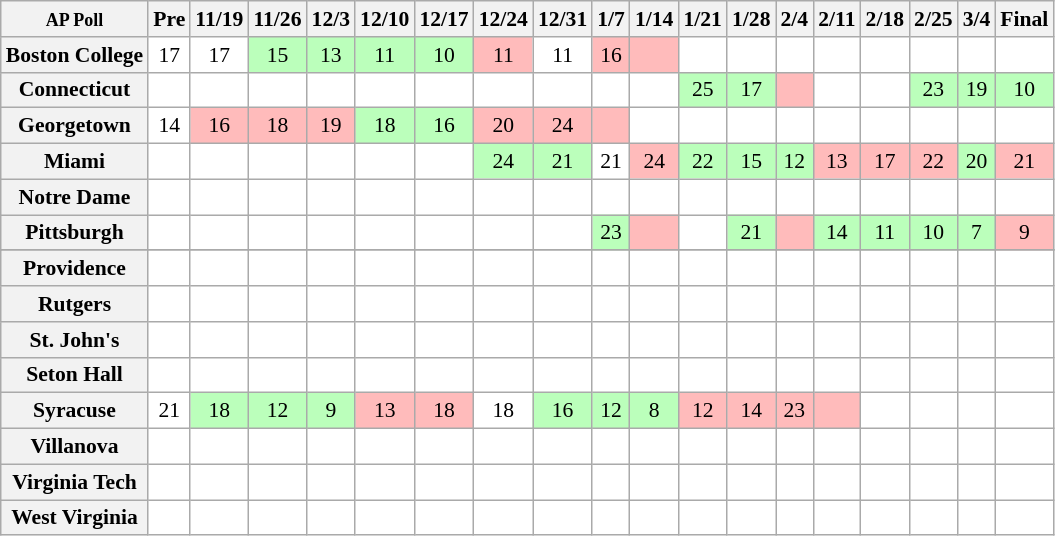<table class="wikitable" style="white-space:nowrap;font-size:90%;">
<tr>
<th><small>AP Poll</small></th>
<th>Pre</th>
<th>11/19</th>
<th>11/26</th>
<th>12/3</th>
<th>12/10</th>
<th>12/17</th>
<th>12/24</th>
<th>12/31</th>
<th>1/7</th>
<th>1/14</th>
<th>1/21</th>
<th>1/28</th>
<th>2/4</th>
<th>2/11</th>
<th>2/18</th>
<th>2/25</th>
<th>3/4</th>
<th>Final</th>
</tr>
<tr style="text-align:center;">
<th style="text-align:left;">Boston College</th>
<td style="background:#fff;">17</td>
<td style="background:#fff;">17</td>
<td style="background:#bfb;">15</td>
<td style="background:#bfb;">13</td>
<td style="background:#bfb;">11</td>
<td style="background:#bfb;">10</td>
<td style="background:#fbb;">11</td>
<td style="background:#fff;">11</td>
<td style="background:#fbb;">16</td>
<td style="background:#fbb;"></td>
<td style="background:#fff;"></td>
<td style="background:#fff;"></td>
<td style="background:#fff;"></td>
<td style="background:#fff;"></td>
<td style="background:#fff;"></td>
<td style="background:#fff;"></td>
<td style="background:#fff;"></td>
<td style="background:#fff;"></td>
</tr>
<tr style="text-align:center;">
<th>Connecticut</th>
<td style="background:#fff;"></td>
<td style="background:#fff;"></td>
<td style="background:#fff;"></td>
<td style="background:#fff;"></td>
<td style="background:#fff;"></td>
<td style="background:#fff;"></td>
<td style="background:#fff;"></td>
<td style="background:#fff;"></td>
<td style="background:#fff;"></td>
<td style="background:#fff;"></td>
<td style="background:#bfb;">25</td>
<td style="background:#bfb;">17</td>
<td style="background:#fbb;"></td>
<td style="background:#fff;"></td>
<td style="background:#fff;"></td>
<td style="background:#bfb;">23</td>
<td style="background:#bfb;">19</td>
<td style="background:#bfb;">10</td>
</tr>
<tr style="text-align:center;">
<th>Georgetown</th>
<td style="background:#fff;">14</td>
<td style="background:#fbb;">16</td>
<td style="background:#fbb;">18</td>
<td style="background:#fbb;">19</td>
<td style="background:#bfb;">18</td>
<td style="background:#bfb;">16</td>
<td style="background:#fbb;">20</td>
<td style="background:#fbb;">24</td>
<td style="background:#fbb;"></td>
<td style="background:#fff;"></td>
<td style="background:#fff;"></td>
<td style="background:#fff;"></td>
<td style="background:#fff;"></td>
<td style="background:#fff;"></td>
<td style="background:#fff;"></td>
<td style="background:#fff;"></td>
<td style="background:#fff;"></td>
<td style="background:#fff;"></td>
</tr>
<tr style="text-align:center;">
<th>Miami</th>
<td style="background:#fff;"></td>
<td style="background:#fff;"></td>
<td style="background:#fff;"></td>
<td style="background:#fff;"></td>
<td style="background:#fff;"></td>
<td style="background:#fff;"></td>
<td style="background:#bfb;">24</td>
<td style="background:#bfb;">21</td>
<td style="background:#fff;">21</td>
<td style="background:#fbb;">24</td>
<td style="background:#bfb;">22</td>
<td style="background:#bfb;">15</td>
<td style="background:#bfb;">12</td>
<td style="background:#fbb;">13</td>
<td style="background:#fbb;">17</td>
<td style="background:#fbb;">22</td>
<td style="background:#bfb;">20</td>
<td style="background:#fbb;">21</td>
</tr>
<tr style="text-align:center;">
<th>Notre Dame</th>
<td style="background:#fff;"></td>
<td style="background:#fff;"></td>
<td style="background:#fff;"></td>
<td style="background:#fff;"></td>
<td style="background:#fff;"></td>
<td style="background:#fff;"></td>
<td style="background:#fff;"></td>
<td style="background:#fff;"></td>
<td style="background:#fff;"></td>
<td style="background:#fff;"></td>
<td style="background:#fff;"></td>
<td style="background:#fff;"></td>
<td style="background:#fff;"></td>
<td style="background:#fff;"></td>
<td style="background:#fff;"></td>
<td style="background:#fff;"></td>
<td style="background:#fff;"></td>
<td style="background:#fff;"></td>
</tr>
<tr style="text-align:center;">
<th>Pittsburgh</th>
<td style="background:#fff;"></td>
<td style="background:#fff;"></td>
<td style="background:#fff;"></td>
<td style="background:#fff;"></td>
<td style="background:#fff;"></td>
<td style="background:#fff;"></td>
<td style="background:#fff;"></td>
<td style="background:#fff;"></td>
<td style="background:#bfb;">23</td>
<td style="background:#fbb;"></td>
<td style="background:#fff;"></td>
<td style="background:#bfb;">21</td>
<td style="background:#fbb;"></td>
<td style="background:#bfb;">14</td>
<td style="background:#bfb;">11</td>
<td style="background:#bfb;">10</td>
<td style="background:#bfb;">7</td>
<td style="background:#fbb;">9</td>
</tr>
<tr style="text-align:center;">
</tr>
<tr style="text-align:center;">
<th>Providence</th>
<td style="background:#fff;"></td>
<td style="background:#fff;"></td>
<td style="background:#fff;"></td>
<td style="background:#fff;"></td>
<td style="background:#fff;"></td>
<td style="background:#fff;"></td>
<td style="background:#fff;"></td>
<td style="background:#fff;"></td>
<td style="background:#fff;"></td>
<td style="background:#fff;"></td>
<td style="background:#fff;"></td>
<td style="background:#fff;"></td>
<td style="background:#fff;"></td>
<td style="background:#fff;"></td>
<td style="background:#fff;"></td>
<td style="background:#fff;"></td>
<td style="background:#fff;"></td>
<td style="background:#fff;"></td>
</tr>
<tr style="text-align:center;">
<th>Rutgers</th>
<td style="background:#fff;"></td>
<td style="background:#fff;"></td>
<td style="background:#fff;"></td>
<td style="background:#fff;"></td>
<td style="background:#fff;"></td>
<td style="background:#fff;"></td>
<td style="background:#fff;"></td>
<td style="background:#fff;"></td>
<td style="background:#fff;"></td>
<td style="background:#fff;"></td>
<td style="background:#fff;"></td>
<td style="background:#fff;"></td>
<td style="background:#fff;"></td>
<td style="background:#fff;"></td>
<td style="background:#fff;"></td>
<td style="background:#fff;"></td>
<td style="background:#fff;"></td>
<td style="background:#fff;"></td>
</tr>
<tr style="text-align:center;">
<th>St. John's</th>
<td style="background:#fff;"></td>
<td style="background:#fff;"></td>
<td style="background:#fff;"></td>
<td style="background:#fff;"></td>
<td style="background:#fff;"></td>
<td style="background:#fff;"></td>
<td style="background:#fff;"></td>
<td style="background:#fff;"></td>
<td style="background:#fff;"></td>
<td style="background:#fff;"></td>
<td style="background:#fff;"></td>
<td style="background:#fff;"></td>
<td style="background:#fff;"></td>
<td style="background:#fff;"></td>
<td style="background:#fff;"></td>
<td style="background:#fff;"></td>
<td style="background:#fff;"></td>
<td style="background:#fff;"></td>
</tr>
<tr style="text-align:center;">
<th>Seton Hall</th>
<td style="background:#fff;"></td>
<td style="background:#fff;"></td>
<td style="background:#fff;"></td>
<td style="background:#fff;"></td>
<td style="background:#fff;"></td>
<td style="background:#fff;"></td>
<td style="background:#fff;"></td>
<td style="background:#fff;"></td>
<td style="background:#fff;"></td>
<td style="background:#fff;"></td>
<td style="background:#fff;"></td>
<td style="background:#fff;"></td>
<td style="background:#fff;"></td>
<td style="background:#fff;"></td>
<td style="background:#fff;"></td>
<td style="background:#fff;"></td>
<td style="background:#fff;"></td>
<td style="background:#fff;"></td>
</tr>
<tr style="text-align:center;">
<th>Syracuse</th>
<td style="background:#fff;">21</td>
<td style="background:#bfb;">18</td>
<td style="background:#bfb;">12</td>
<td style="background:#bfb;">9</td>
<td style="background:#fbb;">13</td>
<td style="background:#fbb;">18</td>
<td style="background:#fff;">18</td>
<td style="background:#bfb;">16</td>
<td style="background:#bfb;">12</td>
<td style="background:#bfb;">8</td>
<td style="background:#fbb;">12</td>
<td style="background:#fbb;">14</td>
<td style="background:#fbb;">23</td>
<td style="background:#fbb;"></td>
<td style="background:#fff;"></td>
<td style="background:#fff;"></td>
<td style="background:#fff;"></td>
<td style="background:#fff;"></td>
</tr>
<tr style="text-align:center;">
<th>Villanova</th>
<td style="background:#fff;"></td>
<td style="background:#fff;"></td>
<td style="background:#fff;"></td>
<td style="background:#fff;"></td>
<td style="background:#fff;"></td>
<td style="background:#fff;"></td>
<td style="background:#fff;"></td>
<td style="background:#fff;"></td>
<td style="background:#fff;"></td>
<td style="background:#fff;"></td>
<td style="background:#fff;"></td>
<td style="background:#fff;"></td>
<td style="background:#fff;"></td>
<td style="background:#fff;"></td>
<td style="background:#fff;"></td>
<td style="background:#fff;"></td>
<td style="background:#fff;"></td>
<td style="background:#fff;"></td>
</tr>
<tr style="text-align:center;">
<th>Virginia Tech</th>
<td style="background:#fff;"></td>
<td style="background:#fff;"></td>
<td style="background:#fff;"></td>
<td style="background:#fff;"></td>
<td style="background:#fff;"></td>
<td style="background:#fff;"></td>
<td style="background:#fff;"></td>
<td style="background:#fff;"></td>
<td style="background:#fff;"></td>
<td style="background:#fff;"></td>
<td style="background:#fff;"></td>
<td style="background:#fff;"></td>
<td style="background:#fff;"></td>
<td style="background:#fff;"></td>
<td style="background:#fff;"></td>
<td style="background:#fff;"></td>
<td style="background:#fff;"></td>
<td style="background:#fff;"></td>
</tr>
<tr style="text-align:center;">
<th>West Virginia</th>
<td style="background:#fff;"></td>
<td style="background:#fff;"></td>
<td style="background:#fff;"></td>
<td style="background:#fff;"></td>
<td style="background:#fff;"></td>
<td style="background:#fff;"></td>
<td style="background:#fff;"></td>
<td style="background:#fff;"></td>
<td style="background:#fff;"></td>
<td style="background:#fff;"></td>
<td style="background:#fff;"></td>
<td style="background:#fff;"></td>
<td style="background:#fff;"></td>
<td style="background:#fff;"></td>
<td style="background:#fff;"></td>
<td style="background:#fff;"></td>
<td style="background:#fff;"></td>
<td style="background:#fff;"></td>
</tr>
</table>
